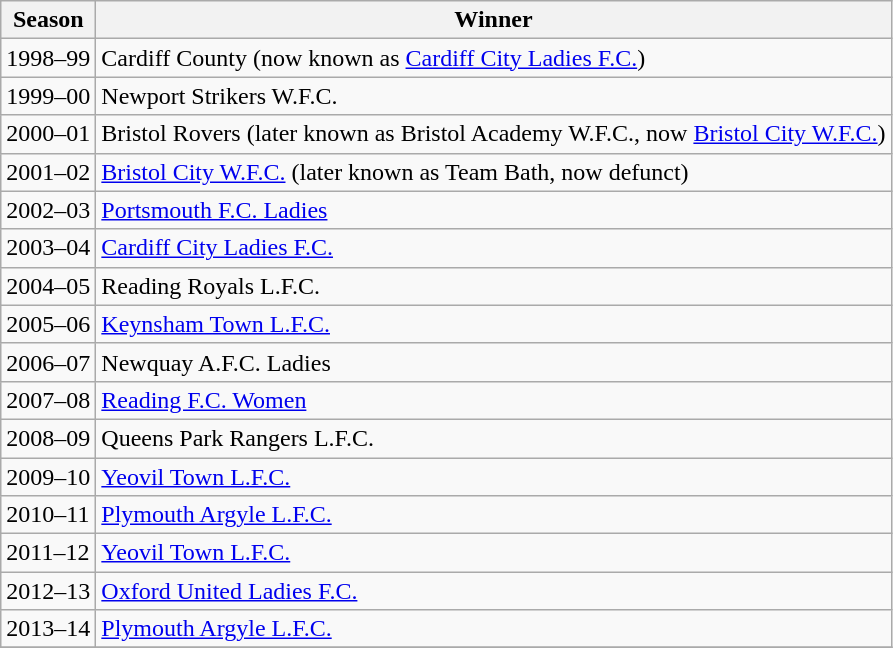<table class="wikitable">
<tr>
<th>Season</th>
<th>Winner</th>
</tr>
<tr>
<td>1998–99</td>
<td>Cardiff County (now known as <a href='#'>Cardiff City Ladies F.C.</a>)</td>
</tr>
<tr>
<td>1999–00</td>
<td>Newport Strikers W.F.C.</td>
</tr>
<tr>
<td>2000–01</td>
<td>Bristol Rovers (later known as Bristol Academy W.F.C., now <a href='#'>Bristol City W.F.C.</a>)</td>
</tr>
<tr>
<td>2001–02</td>
<td><a href='#'>Bristol City W.F.C.</a> (later known as Team Bath, now defunct)</td>
</tr>
<tr>
<td>2002–03</td>
<td><a href='#'>Portsmouth F.C. Ladies</a></td>
</tr>
<tr>
<td>2003–04</td>
<td><a href='#'>Cardiff City Ladies F.C.</a></td>
</tr>
<tr>
<td>2004–05</td>
<td>Reading Royals L.F.C.</td>
</tr>
<tr>
<td>2005–06</td>
<td><a href='#'>Keynsham Town L.F.C.</a></td>
</tr>
<tr>
<td>2006–07</td>
<td>Newquay A.F.C. Ladies</td>
</tr>
<tr>
<td>2007–08</td>
<td><a href='#'>Reading F.C. Women</a></td>
</tr>
<tr>
<td>2008–09</td>
<td>Queens Park Rangers L.F.C.</td>
</tr>
<tr>
<td>2009–10</td>
<td><a href='#'>Yeovil Town L.F.C.</a></td>
</tr>
<tr>
<td>2010–11</td>
<td><a href='#'>Plymouth Argyle L.F.C.</a></td>
</tr>
<tr>
<td>2011–12</td>
<td><a href='#'>Yeovil Town L.F.C.</a></td>
</tr>
<tr>
<td>2012–13</td>
<td><a href='#'>Oxford United Ladies F.C.</a></td>
</tr>
<tr>
<td>2013–14</td>
<td><a href='#'>Plymouth Argyle L.F.C.</a></td>
</tr>
<tr>
</tr>
</table>
